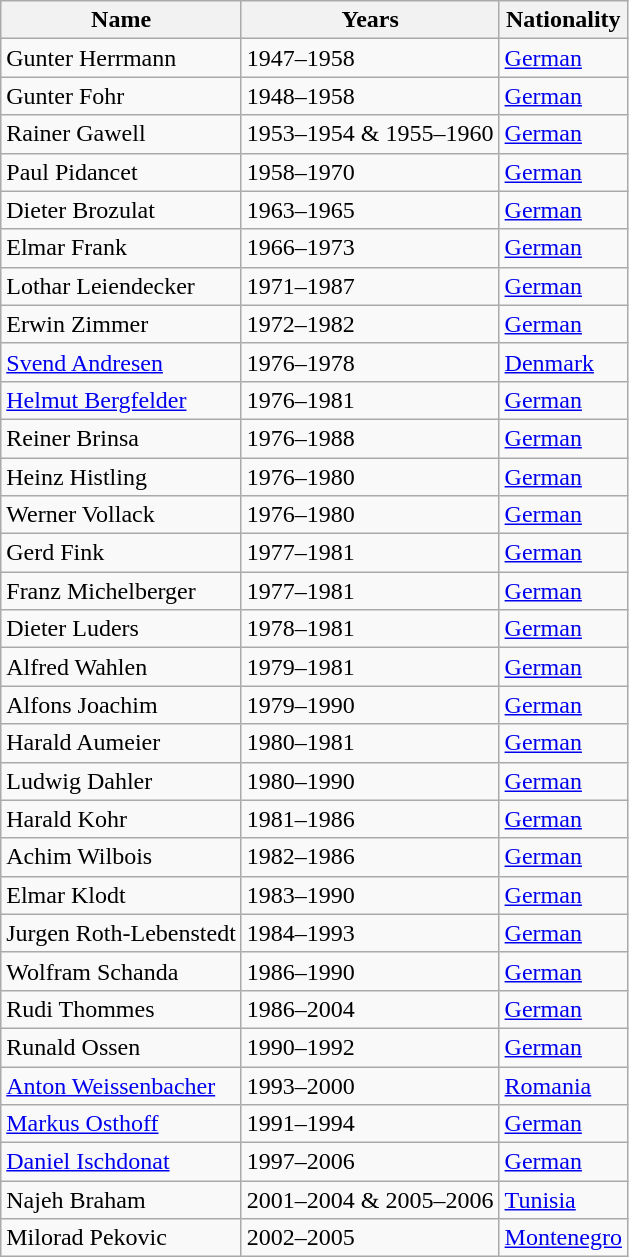<table class="wikitable">
<tr>
<th>Name</th>
<th>Years</th>
<th>Nationality</th>
</tr>
<tr>
<td>Gunter Herrmann</td>
<td>1947–1958</td>
<td><a href='#'>German</a></td>
</tr>
<tr>
<td>Gunter Fohr</td>
<td>1948–1958</td>
<td><a href='#'>German</a></td>
</tr>
<tr>
<td>Rainer Gawell</td>
<td>1953–1954 & 1955–1960</td>
<td><a href='#'>German</a></td>
</tr>
<tr>
<td>Paul Pidancet</td>
<td>1958–1970</td>
<td><a href='#'>German</a></td>
</tr>
<tr>
<td>Dieter Brozulat</td>
<td>1963–1965</td>
<td><a href='#'>German</a></td>
</tr>
<tr>
<td>Elmar Frank</td>
<td>1966–1973</td>
<td><a href='#'>German</a></td>
</tr>
<tr>
<td>Lothar Leiendecker</td>
<td>1971–1987</td>
<td><a href='#'>German</a></td>
</tr>
<tr>
<td>Erwin Zimmer</td>
<td>1972–1982</td>
<td><a href='#'>German</a></td>
</tr>
<tr>
<td><a href='#'>Svend Andresen</a></td>
<td>1976–1978</td>
<td><a href='#'>Denmark</a></td>
</tr>
<tr>
<td><a href='#'>Helmut Bergfelder</a></td>
<td>1976–1981</td>
<td><a href='#'>German</a></td>
</tr>
<tr>
<td>Reiner Brinsa</td>
<td>1976–1988</td>
<td><a href='#'>German</a></td>
</tr>
<tr>
<td>Heinz Histling</td>
<td>1976–1980</td>
<td><a href='#'>German</a></td>
</tr>
<tr>
<td>Werner Vollack</td>
<td>1976–1980</td>
<td><a href='#'>German</a></td>
</tr>
<tr>
<td>Gerd Fink</td>
<td>1977–1981</td>
<td><a href='#'>German</a></td>
</tr>
<tr>
<td>Franz Michelberger</td>
<td>1977–1981</td>
<td><a href='#'>German</a></td>
</tr>
<tr>
<td>Dieter Luders</td>
<td>1978–1981</td>
<td><a href='#'>German</a></td>
</tr>
<tr>
<td>Alfred Wahlen</td>
<td>1979–1981</td>
<td><a href='#'>German</a></td>
</tr>
<tr>
<td>Alfons Joachim</td>
<td>1979–1990</td>
<td><a href='#'>German</a></td>
</tr>
<tr>
<td>Harald Aumeier</td>
<td>1980–1981</td>
<td><a href='#'>German</a></td>
</tr>
<tr>
<td>Ludwig Dahler</td>
<td>1980–1990</td>
<td><a href='#'>German</a></td>
</tr>
<tr>
<td>Harald Kohr</td>
<td>1981–1986</td>
<td><a href='#'>German</a></td>
</tr>
<tr>
<td>Achim Wilbois</td>
<td>1982–1986</td>
<td><a href='#'>German</a></td>
</tr>
<tr>
<td>Elmar Klodt</td>
<td>1983–1990</td>
<td><a href='#'>German</a></td>
</tr>
<tr>
<td>Jurgen Roth-Lebenstedt</td>
<td>1984–1993</td>
<td><a href='#'>German</a></td>
</tr>
<tr>
<td>Wolfram Schanda</td>
<td>1986–1990</td>
<td><a href='#'>German</a></td>
</tr>
<tr>
<td>Rudi Thommes</td>
<td>1986–2004</td>
<td><a href='#'>German</a></td>
</tr>
<tr>
<td>Runald Ossen</td>
<td>1990–1992</td>
<td><a href='#'>German</a></td>
</tr>
<tr>
<td><a href='#'>Anton Weissenbacher</a></td>
<td>1993–2000</td>
<td><a href='#'>Romania</a></td>
</tr>
<tr>
<td><a href='#'>Markus Osthoff</a></td>
<td>1991–1994</td>
<td><a href='#'>German</a></td>
</tr>
<tr>
<td><a href='#'>Daniel Ischdonat</a></td>
<td>1997–2006</td>
<td><a href='#'>German</a></td>
</tr>
<tr>
<td>Najeh Braham</td>
<td>2001–2004 & 2005–2006</td>
<td><a href='#'>Tunisia</a></td>
</tr>
<tr>
<td>Milorad Pekovic</td>
<td>2002–2005</td>
<td><a href='#'>Montenegro</a></td>
</tr>
</table>
